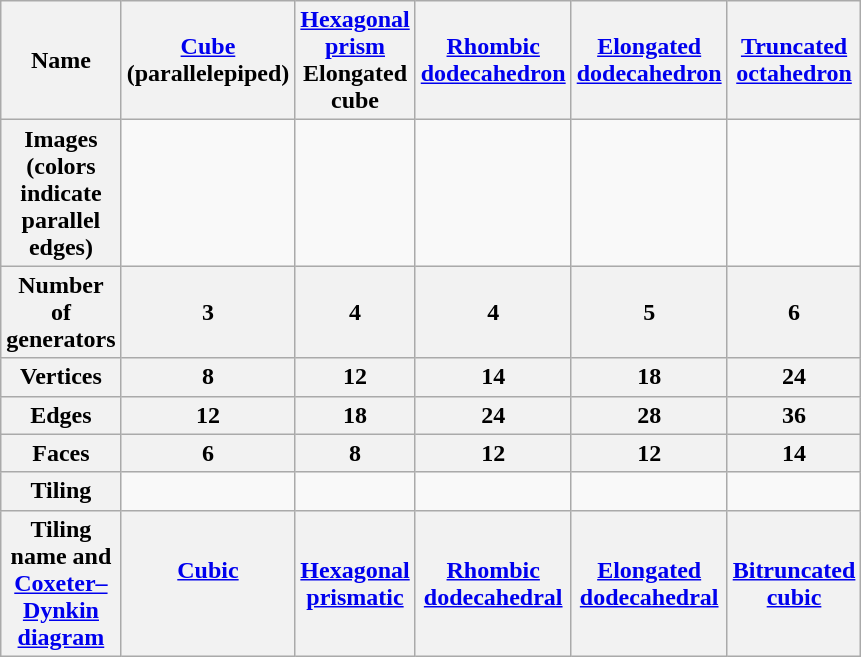<table class=wikitable width=450>
<tr>
<th>Name</th>
<th><a href='#'>Cube</a><br>(parallelepiped)</th>
<th><a href='#'>Hexagonal prism</a><br>Elongated cube</th>
<th><a href='#'>Rhombic dodecahedron</a></th>
<th><a href='#'>Elongated dodecahedron</a></th>
<th><a href='#'>Truncated octahedron</a></th>
</tr>
<tr>
<th>Images (colors indicate parallel edges)</th>
<td></td>
<td></td>
<td></td>
<td></td>
<td></td>
</tr>
<tr>
<th>Number of generators</th>
<th>3</th>
<th>4</th>
<th>4</th>
<th>5</th>
<th>6</th>
</tr>
<tr>
<th>Vertices</th>
<th>8</th>
<th>12</th>
<th>14</th>
<th>18</th>
<th>24</th>
</tr>
<tr>
<th>Edges</th>
<th>12</th>
<th>18</th>
<th>24</th>
<th>28</th>
<th>36</th>
</tr>
<tr>
<th>Faces</th>
<th>6</th>
<th>8</th>
<th>12</th>
<th>12</th>
<th>14</th>
</tr>
<tr valign=top>
<th>Tiling</th>
<td></td>
<td></td>
<td></td>
<td></td>
<td></td>
</tr>
<tr>
<th>Tiling name and <a href='#'>Coxeter–Dynkin diagram</a></th>
<th><a href='#'>Cubic</a><br><br></th>
<th><a href='#'>Hexagonal prismatic</a><br></th>
<th><a href='#'>Rhombic dodecahedral</a><br></th>
<th><a href='#'>Elongated dodecahedral</a></th>
<th><a href='#'>Bitruncated cubic</a><br></th>
</tr>
</table>
